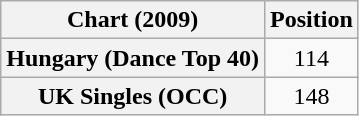<table class="wikitable plainrowheaders" style="text-align:center">
<tr>
<th>Chart (2009)</th>
<th>Position</th>
</tr>
<tr>
<th scope="row">Hungary (Dance Top 40)</th>
<td>114</td>
</tr>
<tr>
<th scope="row">UK Singles (OCC)</th>
<td>148</td>
</tr>
</table>
